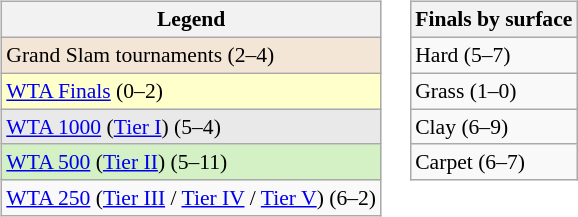<table>
<tr valign=top>
<td><br><table class=wikitable style=font-size:90%>
<tr>
<th>Legend</th>
</tr>
<tr>
<td style="background:#f3e6d7;">Grand Slam tournaments (2–4)</td>
</tr>
<tr>
<td style="background:#ffc;"><a href='#'>WTA Finals</a> (0–2)</td>
</tr>
<tr>
<td style="background:#e9e9e9;"><a href='#'>WTA 1000</a> (<a href='#'>Tier I</a>) (5–4)</td>
</tr>
<tr>
<td style="background:#d4f1c5;"><a href='#'>WTA 500</a> (<a href='#'>Tier II</a>) (5–11)</td>
</tr>
<tr>
<td><a href='#'>WTA 250</a> (<a href='#'>Tier III</a> / <a href='#'>Tier IV</a> / <a href='#'>Tier V</a>) (6–2)</td>
</tr>
</table>
</td>
<td><br><table class=wikitable style=font-size:90%>
<tr>
<th>Finals by surface</th>
</tr>
<tr>
<td>Hard (5–7)</td>
</tr>
<tr>
<td>Grass (1–0)</td>
</tr>
<tr>
<td>Clay (6–9)</td>
</tr>
<tr>
<td>Carpet (6–7)</td>
</tr>
</table>
</td>
</tr>
</table>
